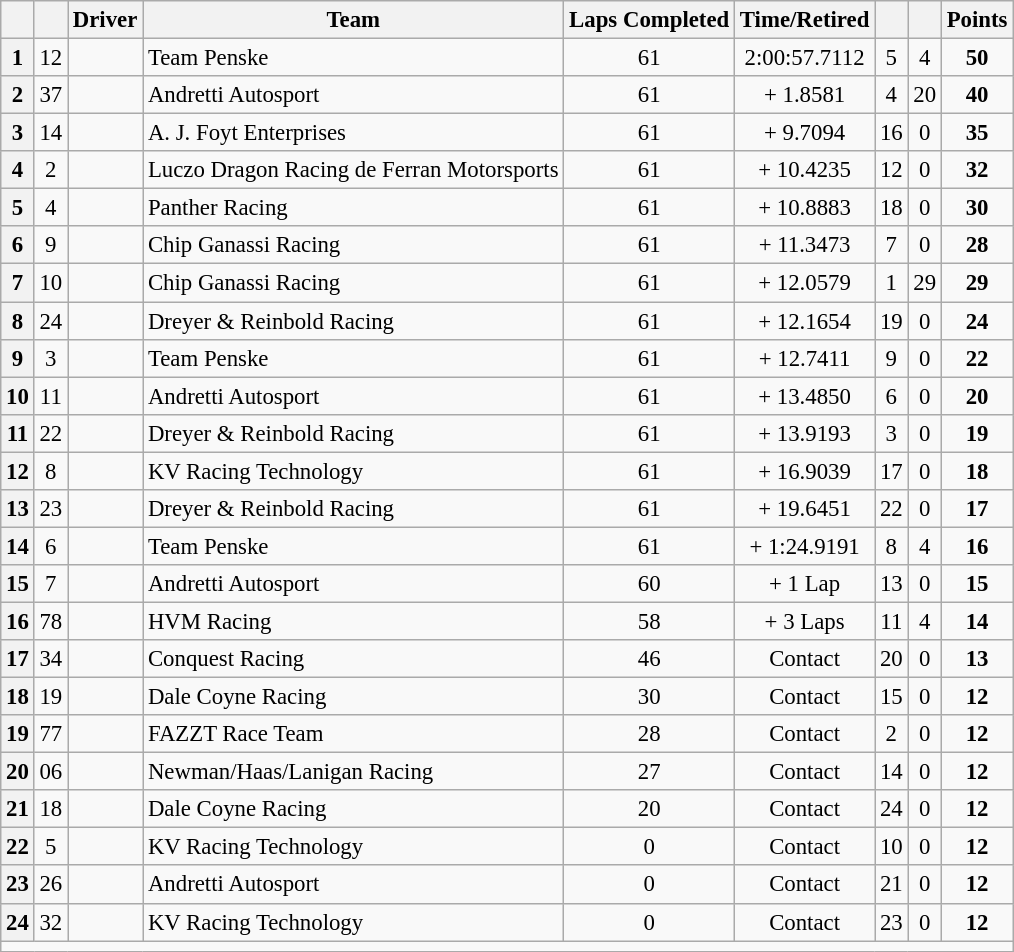<table class="wikitable" style="font-size:95%;">
<tr>
<th scope="col"></th>
<th scope="col"></th>
<th scope="col">Driver</th>
<th scope="col">Team</th>
<th scope="col">Laps Completed</th>
<th scope="col">Time/Retired</th>
<th scope="col"></th>
<th scope="col"></th>
<th scope="col">Points</th>
</tr>
<tr>
<th scope="row">1</th>
<td align="center">12</td>
<td></td>
<td>Team Penske</td>
<td align=center>61</td>
<td align=center>2:00:57.7112</td>
<td align=center>5</td>
<td align=center>4</td>
<td align=center><strong>50</strong></td>
</tr>
<tr>
<th scope="row">2</th>
<td align="center">37</td>
<td></td>
<td>Andretti Autosport</td>
<td align=center>61</td>
<td align=center>+ 1.8581</td>
<td align=center>4</td>
<td align=center>20</td>
<td align=center><strong>40</strong></td>
</tr>
<tr>
<th scope="row">3</th>
<td align="center">14</td>
<td></td>
<td>A. J. Foyt Enterprises</td>
<td align=center>61</td>
<td align=center>+ 9.7094</td>
<td align=center>16</td>
<td align=center>0</td>
<td align=center><strong>35</strong></td>
</tr>
<tr>
<th scope="row">4</th>
<td align="center">2</td>
<td></td>
<td>Luczo Dragon Racing de Ferran Motorsports</td>
<td align=center>61</td>
<td align=center>+ 10.4235</td>
<td align=center>12</td>
<td align=center>0</td>
<td align=center><strong>32</strong></td>
</tr>
<tr>
<th scope="row">5</th>
<td align="center">4</td>
<td></td>
<td>Panther Racing</td>
<td align=center>61</td>
<td align=center>+ 10.8883</td>
<td align=center>18</td>
<td align=center>0</td>
<td align=center><strong>30</strong></td>
</tr>
<tr>
<th scope="row">6</th>
<td align="center">9</td>
<td></td>
<td>Chip Ganassi Racing</td>
<td align=center>61</td>
<td align=center>+ 11.3473</td>
<td align=center>7</td>
<td align=center>0</td>
<td align=center><strong>28</strong></td>
</tr>
<tr>
<th scope="row">7</th>
<td align="center">10</td>
<td></td>
<td>Chip Ganassi Racing</td>
<td align=center>61</td>
<td align=center>+ 12.0579</td>
<td align=center>1</td>
<td align=center>29</td>
<td align=center><strong>29</strong></td>
</tr>
<tr>
<th scope="row">8</th>
<td align="center">24</td>
<td></td>
<td>Dreyer & Reinbold Racing</td>
<td align=center>61</td>
<td align=center>+ 12.1654</td>
<td align=center>19</td>
<td align=center>0</td>
<td align=center><strong>24</strong></td>
</tr>
<tr>
<th scope="row">9</th>
<td align="center">3</td>
<td></td>
<td>Team Penske</td>
<td align=center>61</td>
<td align=center>+ 12.7411</td>
<td align=center>9</td>
<td align=center>0</td>
<td align=center><strong>22</strong></td>
</tr>
<tr>
<th scope="row">10</th>
<td align="center">11</td>
<td></td>
<td>Andretti Autosport</td>
<td align=center>61</td>
<td align=center>+ 13.4850</td>
<td align=center>6</td>
<td align=center>0</td>
<td align=center><strong>20</strong></td>
</tr>
<tr>
<th scope="row">11</th>
<td align="center">22</td>
<td></td>
<td>Dreyer & Reinbold Racing</td>
<td align=center>61</td>
<td align=center>+ 13.9193</td>
<td align=center>3</td>
<td align=center>0</td>
<td align=center><strong>19</strong></td>
</tr>
<tr>
<th scope="row">12</th>
<td align="center">8</td>
<td></td>
<td>KV Racing Technology</td>
<td align=center>61</td>
<td align=center>+ 16.9039</td>
<td align=center>17</td>
<td align=center>0</td>
<td align=center><strong>18</strong></td>
</tr>
<tr>
<th scope="row">13</th>
<td align="center">23</td>
<td></td>
<td>Dreyer & Reinbold Racing</td>
<td align=center>61</td>
<td align=center>+ 19.6451</td>
<td align=center>22</td>
<td align=center>0</td>
<td align=center><strong>17</strong></td>
</tr>
<tr>
<th scope="row">14</th>
<td align="center">6</td>
<td></td>
<td>Team Penske</td>
<td align=center>61</td>
<td align=center>+ 1:24.9191</td>
<td align=center>8</td>
<td align=center>4</td>
<td align=center><strong>16</strong></td>
</tr>
<tr>
<th scope="row">15</th>
<td align="center">7</td>
<td></td>
<td>Andretti Autosport</td>
<td align=center>60</td>
<td align=center>+ 1 Lap</td>
<td align=center>13</td>
<td align=center>0</td>
<td align=center><strong>15</strong></td>
</tr>
<tr>
<th scope="row">16</th>
<td align="center">78</td>
<td></td>
<td>HVM Racing</td>
<td align=center>58</td>
<td align=center>+ 3 Laps</td>
<td align=center>11</td>
<td align=center>4</td>
<td align=center><strong>14</strong></td>
</tr>
<tr>
<th scope="row">17</th>
<td align="center">34</td>
<td></td>
<td>Conquest Racing</td>
<td align=center>46</td>
<td align=center>Contact</td>
<td align=center>20</td>
<td align=center>0</td>
<td align=center><strong>13</strong></td>
</tr>
<tr>
<th scope="row">18</th>
<td align="center">19</td>
<td></td>
<td>Dale Coyne Racing</td>
<td align=center>30</td>
<td align=center>Contact</td>
<td align=center>15</td>
<td align=center>0</td>
<td align=center><strong>12</strong></td>
</tr>
<tr>
<th scope="row">19</th>
<td align="center">77</td>
<td></td>
<td>FAZZT Race Team</td>
<td align=center>28</td>
<td align=center>Contact</td>
<td align=center>2</td>
<td align=center>0</td>
<td align=center><strong>12</strong></td>
</tr>
<tr>
<th scope="row">20</th>
<td align="center">06</td>
<td></td>
<td>Newman/Haas/Lanigan Racing</td>
<td align=center>27</td>
<td align=center>Contact</td>
<td align=center>14</td>
<td align=center>0</td>
<td align=center><strong>12</strong></td>
</tr>
<tr>
<th scope="row">21</th>
<td align="center">18</td>
<td></td>
<td>Dale Coyne Racing</td>
<td align=center>20</td>
<td align=center>Contact</td>
<td align=center>24</td>
<td align=center>0</td>
<td align=center><strong>12</strong></td>
</tr>
<tr>
<th scope="row">22</th>
<td align="center">5</td>
<td></td>
<td>KV Racing Technology</td>
<td align=center>0</td>
<td align=center>Contact</td>
<td align=center>10</td>
<td align=center>0</td>
<td align=center><strong>12</strong></td>
</tr>
<tr>
<th scope="row">23</th>
<td align="center">26</td>
<td></td>
<td>Andretti Autosport</td>
<td align=center>0</td>
<td align=center>Contact</td>
<td align=center>21</td>
<td align=center>0</td>
<td align=center><strong>12</strong></td>
</tr>
<tr>
<th scope="row">24</th>
<td align="center">32</td>
<td></td>
<td>KV Racing Technology</td>
<td align=center>0</td>
<td align=center>Contact</td>
<td align=center>23</td>
<td align=center>0</td>
<td align=center><strong>12</strong></td>
</tr>
<tr class="sortbottom">
<td colspan="10"></td>
</tr>
</table>
